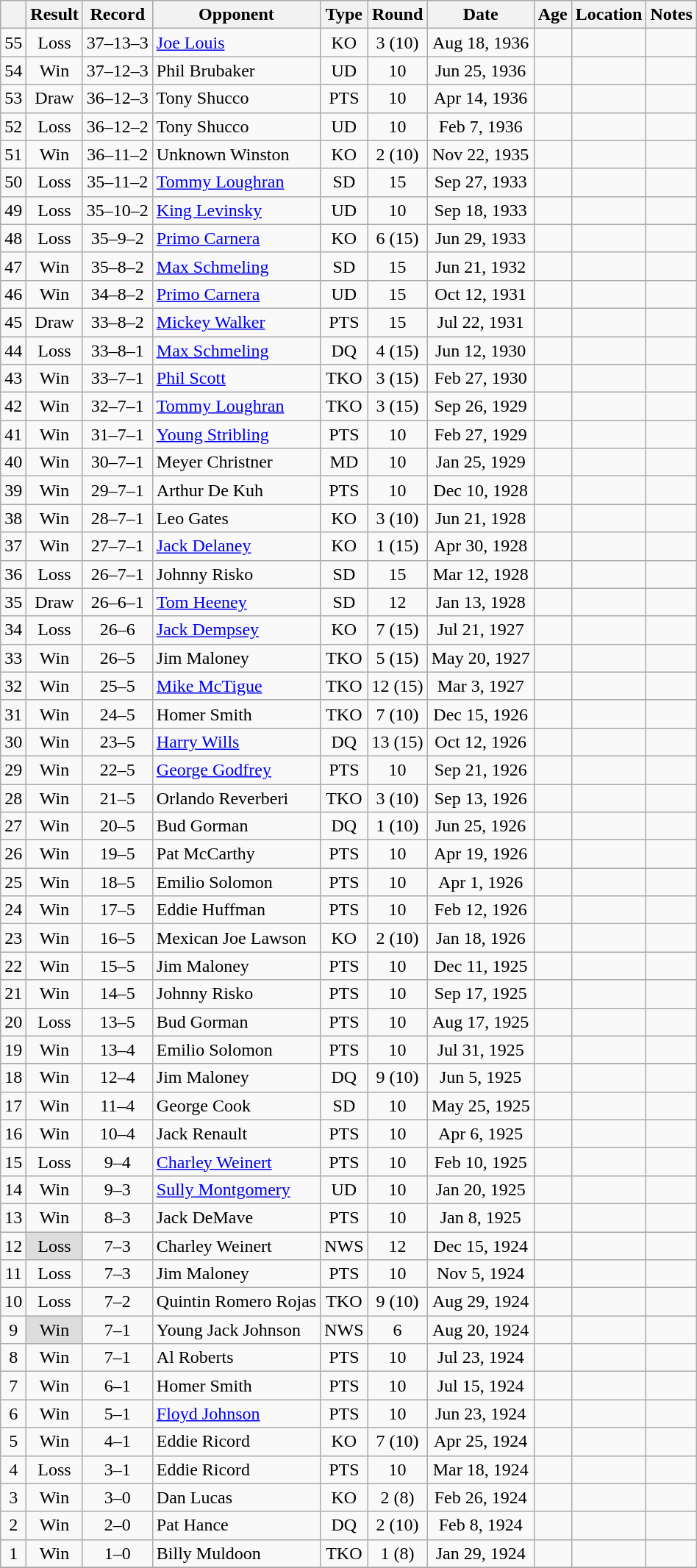<table class="wikitable mw-collapsible mw-collapsed" style="text-align:center">
<tr>
<th></th>
<th>Result</th>
<th>Record</th>
<th>Opponent</th>
<th>Type</th>
<th>Round</th>
<th>Date</th>
<th>Age</th>
<th>Location</th>
<th>Notes</th>
</tr>
<tr>
<td>55</td>
<td>Loss</td>
<td>37–13–3 </td>
<td align=left><a href='#'>Joe Louis</a></td>
<td>KO</td>
<td>3 (10)</td>
<td>Aug 18, 1936</td>
<td style="text-align:left;"></td>
<td style="text-align:left;"></td>
<td></td>
</tr>
<tr>
<td>54</td>
<td>Win</td>
<td>37–12–3 </td>
<td align=left>Phil Brubaker</td>
<td>UD</td>
<td>10</td>
<td>Jun 25, 1936</td>
<td style="text-align:left;"></td>
<td style="text-align:left;"></td>
<td></td>
</tr>
<tr>
<td>53</td>
<td>Draw</td>
<td>36–12–3 </td>
<td align=left>Tony Shucco</td>
<td>PTS</td>
<td>10</td>
<td>Apr 14, 1936</td>
<td style="text-align:left;"></td>
<td style="text-align:left;"></td>
<td></td>
</tr>
<tr>
<td>52</td>
<td>Loss</td>
<td>36–12–2 </td>
<td align=left>Tony Shucco</td>
<td>UD</td>
<td>10</td>
<td>Feb 7, 1936</td>
<td style="text-align:left;"></td>
<td style="text-align:left;"></td>
<td></td>
</tr>
<tr>
<td>51</td>
<td>Win</td>
<td>36–11–2 </td>
<td align=left>Unknown Winston</td>
<td>KO</td>
<td>2 (10)</td>
<td>Nov 22, 1935</td>
<td style="text-align:left;"></td>
<td style="text-align:left;"></td>
<td></td>
</tr>
<tr>
<td>50</td>
<td>Loss</td>
<td>35–11–2 </td>
<td align=left><a href='#'>Tommy Loughran</a></td>
<td>SD</td>
<td>15</td>
<td>Sep 27, 1933</td>
<td style="text-align:left;"></td>
<td style="text-align:left;"></td>
<td></td>
</tr>
<tr>
<td>49</td>
<td>Loss</td>
<td>35–10–2 </td>
<td align=left><a href='#'>King Levinsky</a></td>
<td>UD</td>
<td>10</td>
<td>Sep 18, 1933</td>
<td style="text-align:left;"></td>
<td style="text-align:left;"></td>
<td></td>
</tr>
<tr>
<td>48</td>
<td>Loss</td>
<td>35–9–2 </td>
<td align=left><a href='#'>Primo Carnera</a></td>
<td>KO</td>
<td>6 (15)</td>
<td>Jun 29, 1933</td>
<td style="text-align:left;"></td>
<td style="text-align:left;"></td>
<td style="text-align:left;"></td>
</tr>
<tr>
<td>47</td>
<td>Win</td>
<td>35–8–2 </td>
<td align=left><a href='#'>Max Schmeling</a></td>
<td>SD</td>
<td>15</td>
<td>Jun 21, 1932</td>
<td style="text-align:left;"></td>
<td style="text-align:left;"></td>
<td style="text-align:left;"></td>
</tr>
<tr>
<td>46</td>
<td>Win</td>
<td>34–8–2 </td>
<td align=left><a href='#'>Primo Carnera</a></td>
<td>UD</td>
<td>15</td>
<td>Oct 12, 1931</td>
<td style="text-align:left;"></td>
<td style="text-align:left;"></td>
<td style="text-align:left;"></td>
</tr>
<tr>
<td>45</td>
<td>Draw</td>
<td>33–8–2 </td>
<td align=left><a href='#'>Mickey Walker</a></td>
<td>PTS</td>
<td>15</td>
<td>Jul 22, 1931</td>
<td style="text-align:left;"></td>
<td style="text-align:left;"></td>
<td></td>
</tr>
<tr>
<td>44</td>
<td>Loss</td>
<td>33–8–1 </td>
<td align=left><a href='#'>Max Schmeling</a></td>
<td>DQ</td>
<td>4 (15)</td>
<td>Jun 12, 1930</td>
<td style="text-align:left;"></td>
<td style="text-align:left;"></td>
<td style="text-align:left;"></td>
</tr>
<tr>
<td>43</td>
<td>Win</td>
<td>33–7–1 </td>
<td align=left><a href='#'>Phil Scott</a></td>
<td>TKO</td>
<td>3 (15)</td>
<td>Feb 27, 1930</td>
<td style="text-align:left;"></td>
<td style="text-align:left;"></td>
<td></td>
</tr>
<tr>
<td>42</td>
<td>Win</td>
<td>32–7–1 </td>
<td align=left><a href='#'>Tommy Loughran</a></td>
<td>TKO</td>
<td>3 (15)</td>
<td>Sep 26, 1929</td>
<td style="text-align:left;"></td>
<td style="text-align:left;"></td>
<td style="text-align:left;"></td>
</tr>
<tr>
<td>41</td>
<td>Win</td>
<td>31–7–1 </td>
<td align=left><a href='#'>Young Stribling</a></td>
<td>PTS</td>
<td>10</td>
<td>Feb 27, 1929</td>
<td style="text-align:left;"></td>
<td style="text-align:left;"></td>
<td></td>
</tr>
<tr>
<td>40</td>
<td>Win</td>
<td>30–7–1 </td>
<td align=left>Meyer Christner</td>
<td>MD</td>
<td>10</td>
<td>Jan 25, 1929</td>
<td style="text-align:left;"></td>
<td style="text-align:left;"></td>
<td></td>
</tr>
<tr>
<td>39</td>
<td>Win</td>
<td>29–7–1 </td>
<td align=left>Arthur De Kuh</td>
<td>PTS</td>
<td>10</td>
<td>Dec 10, 1928</td>
<td style="text-align:left;"></td>
<td style="text-align:left;"></td>
<td></td>
</tr>
<tr>
<td>38</td>
<td>Win</td>
<td>28–7–1 </td>
<td align=left>Leo Gates</td>
<td>KO</td>
<td>3 (10)</td>
<td>Jun 21, 1928</td>
<td style="text-align:left;"></td>
<td style="text-align:left;"></td>
<td></td>
</tr>
<tr>
<td>37</td>
<td>Win</td>
<td>27–7–1 </td>
<td align=left><a href='#'>Jack Delaney</a></td>
<td>KO</td>
<td>1 (15)</td>
<td>Apr 30, 1928</td>
<td style="text-align:left;"></td>
<td style="text-align:left;"></td>
<td></td>
</tr>
<tr>
<td>36</td>
<td>Loss</td>
<td>26–7–1 </td>
<td align=left>Johnny Risko</td>
<td>SD</td>
<td>15</td>
<td>Mar 12, 1928</td>
<td style="text-align:left;"></td>
<td style="text-align:left;"></td>
<td></td>
</tr>
<tr>
<td>35</td>
<td>Draw</td>
<td>26–6–1 </td>
<td align=left><a href='#'>Tom Heeney</a></td>
<td>SD</td>
<td>12</td>
<td>Jan 13, 1928</td>
<td style="text-align:left;"></td>
<td style="text-align:left;"></td>
<td></td>
</tr>
<tr>
<td>34</td>
<td>Loss</td>
<td>26–6 </td>
<td align=left><a href='#'>Jack Dempsey</a></td>
<td>KO</td>
<td>7 (15)</td>
<td>Jul 21, 1927</td>
<td style="text-align:left;"></td>
<td style="text-align:left;"></td>
<td></td>
</tr>
<tr>
<td>33</td>
<td>Win</td>
<td>26–5 </td>
<td align=left>Jim Maloney</td>
<td>TKO</td>
<td>5 (15)</td>
<td>May 20, 1927</td>
<td style="text-align:left;"></td>
<td style="text-align:left;"></td>
<td></td>
</tr>
<tr>
<td>32</td>
<td>Win</td>
<td>25–5 </td>
<td align=left><a href='#'>Mike McTigue</a></td>
<td>TKO</td>
<td>12 (15)</td>
<td>Mar 3, 1927</td>
<td style="text-align:left;"></td>
<td style="text-align:left;"></td>
<td></td>
</tr>
<tr>
<td>31</td>
<td>Win</td>
<td>24–5 </td>
<td align=left>Homer Smith</td>
<td>TKO</td>
<td>7 (10)</td>
<td>Dec 15, 1926</td>
<td style="text-align:left;"></td>
<td style="text-align:left;"></td>
<td></td>
</tr>
<tr>
<td>30</td>
<td>Win</td>
<td>23–5 </td>
<td align=left><a href='#'>Harry Wills</a></td>
<td>DQ</td>
<td>13 (15)</td>
<td>Oct 12, 1926</td>
<td style="text-align:left;"></td>
<td style="text-align:left;"></td>
<td style="text-align:left;"></td>
</tr>
<tr>
<td>29</td>
<td>Win</td>
<td>22–5 </td>
<td align=left><a href='#'>George Godfrey</a></td>
<td>PTS</td>
<td>10</td>
<td>Sep 21, 1926</td>
<td style="text-align:left;"></td>
<td style="text-align:left;"></td>
<td></td>
</tr>
<tr>
<td>28</td>
<td>Win</td>
<td>21–5 </td>
<td align=left>Orlando Reverberi</td>
<td>TKO</td>
<td>3 (10)</td>
<td>Sep 13, 1926</td>
<td style="text-align:left;"></td>
<td style="text-align:left;"></td>
<td></td>
</tr>
<tr>
<td>27</td>
<td>Win</td>
<td>20–5 </td>
<td align=left>Bud Gorman</td>
<td>DQ</td>
<td>1 (10)</td>
<td>Jun 25, 1926</td>
<td style="text-align:left;"></td>
<td style="text-align:left;"></td>
<td style="text-align:left;"></td>
</tr>
<tr>
<td>26</td>
<td>Win</td>
<td>19–5 </td>
<td align=left>Pat McCarthy</td>
<td>PTS</td>
<td>10</td>
<td>Apr 19, 1926</td>
<td style="text-align:left;"></td>
<td style="text-align:left;"></td>
<td></td>
</tr>
<tr>
<td>25</td>
<td>Win</td>
<td>18–5 </td>
<td align=left>Emilio Solomon</td>
<td>PTS</td>
<td>10</td>
<td>Apr 1, 1926</td>
<td style="text-align:left;"></td>
<td style="text-align:left;"></td>
<td></td>
</tr>
<tr>
<td>24</td>
<td>Win</td>
<td>17–5 </td>
<td align=left>Eddie Huffman</td>
<td>PTS</td>
<td>10</td>
<td>Feb 12, 1926</td>
<td style="text-align:left;"></td>
<td style="text-align:left;"></td>
<td></td>
</tr>
<tr>
<td>23</td>
<td>Win</td>
<td>16–5 </td>
<td align=left>Mexican Joe Lawson</td>
<td>KO</td>
<td>2 (10)</td>
<td>Jan 18, 1926</td>
<td style="text-align:left;"></td>
<td style="text-align:left;"></td>
<td></td>
</tr>
<tr>
<td>22</td>
<td>Win</td>
<td>15–5 </td>
<td align=left>Jim Maloney</td>
<td>PTS</td>
<td>10</td>
<td>Dec 11, 1925</td>
<td style="text-align:left;"></td>
<td style="text-align:left;"></td>
<td style="text-align:left;"></td>
</tr>
<tr>
<td>21</td>
<td>Win</td>
<td>14–5 </td>
<td align=left>Johnny Risko</td>
<td>PTS</td>
<td>10</td>
<td>Sep 17, 1925</td>
<td style="text-align:left;"></td>
<td style="text-align:left;"></td>
<td></td>
</tr>
<tr>
<td>20</td>
<td>Loss</td>
<td>13–5 </td>
<td align=left>Bud Gorman</td>
<td>PTS</td>
<td>10</td>
<td>Aug 17, 1925</td>
<td style="text-align:left;"></td>
<td style="text-align:left;"></td>
<td></td>
</tr>
<tr>
<td>19</td>
<td>Win</td>
<td>13–4 </td>
<td align=left>Emilio Solomon</td>
<td>PTS</td>
<td>10</td>
<td>Jul 31, 1925</td>
<td style="text-align:left;"></td>
<td style="text-align:left;"></td>
<td></td>
</tr>
<tr>
<td>18</td>
<td>Win</td>
<td>12–4 </td>
<td align=left>Jim Maloney</td>
<td>DQ</td>
<td>9 (10)</td>
<td>Jun 5, 1925</td>
<td style="text-align:left;"></td>
<td style="text-align:left;"></td>
<td></td>
</tr>
<tr>
<td>17</td>
<td>Win</td>
<td>11–4 </td>
<td align=left>George Cook</td>
<td>SD</td>
<td>10</td>
<td>May 25, 1925</td>
<td style="text-align:left;"></td>
<td style="text-align:left;"></td>
<td></td>
</tr>
<tr>
<td>16</td>
<td>Win</td>
<td>10–4 </td>
<td align=left>Jack Renault</td>
<td>PTS</td>
<td>10</td>
<td>Apr 6, 1925</td>
<td style="text-align:left;"></td>
<td style="text-align:left;"></td>
<td></td>
</tr>
<tr>
<td>15</td>
<td>Loss</td>
<td>9–4 </td>
<td align=left><a href='#'>Charley Weinert</a></td>
<td>PTS</td>
<td>10</td>
<td>Feb 10, 1925</td>
<td style="text-align:left;"></td>
<td style="text-align:left;"></td>
<td></td>
</tr>
<tr>
<td>14</td>
<td>Win</td>
<td>9–3 </td>
<td align=left><a href='#'>Sully Montgomery</a></td>
<td>UD</td>
<td>10</td>
<td>Jan 20, 1925</td>
<td style="text-align:left;"></td>
<td style="text-align:left;"></td>
<td></td>
</tr>
<tr>
<td>13</td>
<td>Win</td>
<td>8–3 </td>
<td align=left>Jack DeMave</td>
<td>PTS</td>
<td>10</td>
<td>Jan 8, 1925</td>
<td style="text-align:left;"></td>
<td style="text-align:left;"></td>
<td></td>
</tr>
<tr>
<td>12</td>
<td style="background:#DDD">Loss</td>
<td>7–3 </td>
<td align=left>Charley Weinert</td>
<td>NWS</td>
<td>12</td>
<td>Dec 15, 1924</td>
<td style="text-align:left;"></td>
<td style="text-align:left;"></td>
<td></td>
</tr>
<tr>
<td>11</td>
<td>Loss</td>
<td>7–3 </td>
<td align=left>Jim Maloney</td>
<td>PTS</td>
<td>10</td>
<td>Nov 5, 1924</td>
<td style="text-align:left;"></td>
<td style="text-align:left;"></td>
<td></td>
</tr>
<tr>
<td>10</td>
<td>Loss</td>
<td>7–2 </td>
<td align=left>Quintin Romero Rojas</td>
<td>TKO</td>
<td>9 (10)</td>
<td>Aug 29, 1924</td>
<td style="text-align:left;"></td>
<td style="text-align:left;"></td>
<td></td>
</tr>
<tr>
<td>9</td>
<td style="background:#DDD">Win</td>
<td>7–1 </td>
<td align=left>Young Jack Johnson</td>
<td>NWS</td>
<td>6</td>
<td>Aug 20, 1924</td>
<td style="text-align:left;"></td>
<td style="text-align:left;"></td>
<td></td>
</tr>
<tr>
<td>8</td>
<td>Win</td>
<td>7–1</td>
<td align=left>Al Roberts</td>
<td>PTS</td>
<td>10</td>
<td>Jul 23, 1924</td>
<td style="text-align:left;"></td>
<td style="text-align:left;"></td>
<td></td>
</tr>
<tr>
<td>7</td>
<td>Win</td>
<td>6–1</td>
<td align=left>Homer Smith</td>
<td>PTS</td>
<td>10</td>
<td>Jul 15, 1924</td>
<td style="text-align:left;"></td>
<td style="text-align:left;"></td>
<td></td>
</tr>
<tr>
<td>6</td>
<td>Win</td>
<td>5–1</td>
<td align=left><a href='#'>Floyd Johnson</a></td>
<td>PTS</td>
<td>10</td>
<td>Jun 23, 1924</td>
<td style="text-align:left;"></td>
<td style="text-align:left;"></td>
<td></td>
</tr>
<tr>
<td>5</td>
<td>Win</td>
<td>4–1</td>
<td align=left>Eddie Ricord</td>
<td>KO</td>
<td>7 (10)</td>
<td>Apr 25, 1924</td>
<td style="text-align:left;"></td>
<td style="text-align:left;"></td>
<td></td>
</tr>
<tr>
<td>4</td>
<td>Loss</td>
<td>3–1</td>
<td align=left>Eddie Ricord</td>
<td>PTS</td>
<td>10</td>
<td>Mar 18, 1924</td>
<td style="text-align:left;"></td>
<td style="text-align:left;"></td>
<td></td>
</tr>
<tr>
<td>3</td>
<td>Win</td>
<td>3–0</td>
<td align=left>Dan Lucas</td>
<td>KO</td>
<td>2 (8)</td>
<td>Feb 26, 1924</td>
<td style="text-align:left;"></td>
<td style="text-align:left;"></td>
<td></td>
</tr>
<tr>
<td>2</td>
<td>Win</td>
<td>2–0</td>
<td align=left>Pat Hance</td>
<td>DQ</td>
<td>2 (10)</td>
<td>Feb 8, 1924</td>
<td style="text-align:left;"></td>
<td style="text-align:left;"></td>
<td style="text-align:left;"></td>
</tr>
<tr>
<td>1</td>
<td>Win</td>
<td>1–0</td>
<td align=left>Billy Muldoon</td>
<td>TKO</td>
<td>1 (8)</td>
<td>Jan 29, 1924</td>
<td style="text-align:left;"></td>
<td style="text-align:left;"></td>
<td></td>
</tr>
<tr>
</tr>
</table>
